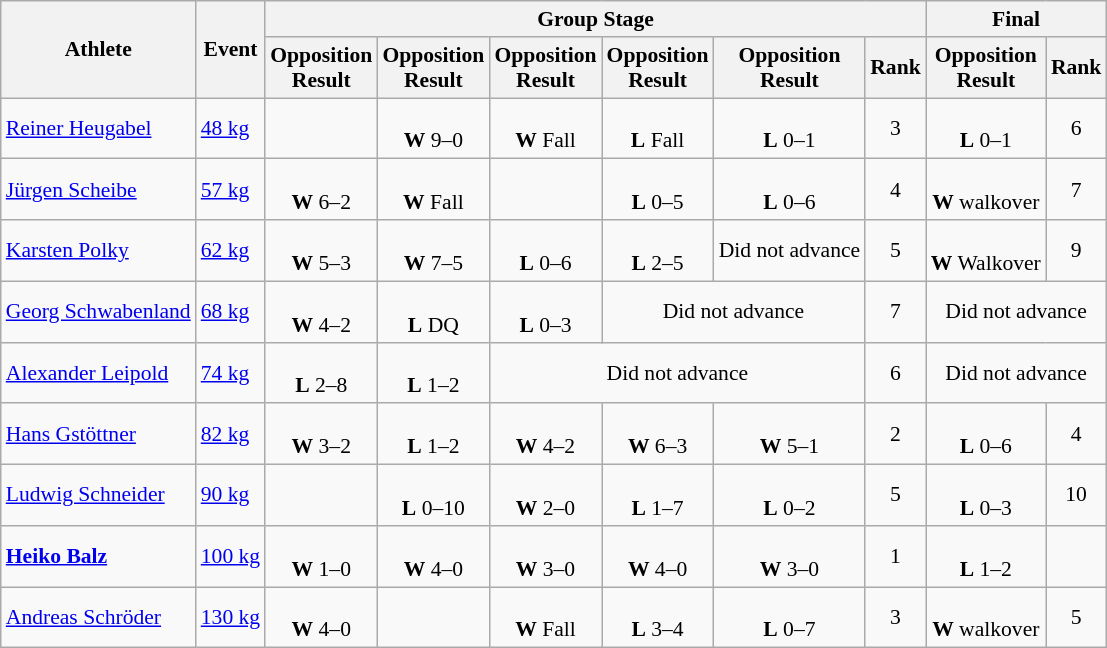<table class=wikitable style="font-size:90%">
<tr>
<th rowspan="2">Athlete</th>
<th rowspan="2">Event</th>
<th colspan="6">Group Stage</th>
<th colspan=2>Final</th>
</tr>
<tr>
<th>Opposition<br>Result</th>
<th>Opposition<br>Result</th>
<th>Opposition<br>Result</th>
<th>Opposition<br>Result</th>
<th>Opposition<br>Result</th>
<th>Rank</th>
<th>Opposition<br>Result</th>
<th>Rank</th>
</tr>
<tr align=center>
<td align=left><a href='#'>Reiner Heugabel</a></td>
<td align=left><a href='#'>48 kg</a></td>
<td></td>
<td><br><strong>W</strong> 9–0</td>
<td><br><strong>W</strong> Fall</td>
<td><br><strong>L</strong> Fall</td>
<td><br><strong>L</strong> 0–1</td>
<td>3</td>
<td><br><strong>L</strong> 0–1</td>
<td>6</td>
</tr>
<tr align=center>
<td align=left><a href='#'>Jürgen Scheibe</a></td>
<td align=left><a href='#'>57 kg</a></td>
<td><br><strong>W</strong> 6–2</td>
<td><br><strong>W</strong> Fall</td>
<td></td>
<td><br><strong>L</strong> 0–5</td>
<td><br><strong>L</strong> 0–6</td>
<td>4</td>
<td><br><strong>W</strong> walkover</td>
<td>7</td>
</tr>
<tr align=center>
<td align=left><a href='#'>Karsten Polky</a></td>
<td align=left><a href='#'>62 kg</a></td>
<td><br><strong>W</strong> 5–3</td>
<td><br><strong>W</strong> 7–5</td>
<td><br><strong>L</strong> 0–6</td>
<td><br><strong>L</strong> 2–5</td>
<td>Did not advance</td>
<td>5</td>
<td><br><strong>W</strong> Walkover</td>
<td>9</td>
</tr>
<tr align=center>
<td align=left><a href='#'>Georg Schwabenland</a></td>
<td align=left><a href='#'>68 kg</a></td>
<td><br><strong>W</strong> 4–2</td>
<td><br><strong>L</strong> DQ</td>
<td><br><strong>L</strong> 0–3</td>
<td colspan=2>Did not advance</td>
<td>7</td>
<td colspan=2>Did not advance</td>
</tr>
<tr align=center>
<td align=left><a href='#'>Alexander Leipold</a></td>
<td align=left><a href='#'>74 kg</a></td>
<td><br><strong>L</strong> 2–8</td>
<td><br><strong>L</strong> 1–2</td>
<td colspan=3>Did not advance</td>
<td>6</td>
<td colspan=2>Did not advance</td>
</tr>
<tr align=center>
<td align=left><a href='#'>Hans Gstöttner</a></td>
<td align=left><a href='#'>82 kg</a></td>
<td><br><strong>W</strong> 3–2</td>
<td><br><strong>L</strong> 1–2</td>
<td><br><strong>W</strong> 4–2</td>
<td><br><strong>W</strong> 6–3</td>
<td><br><strong>W</strong> 5–1</td>
<td>2</td>
<td><br><strong>L</strong> 0–6</td>
<td>4</td>
</tr>
<tr align=center>
<td align=left><a href='#'>Ludwig Schneider</a></td>
<td align=left><a href='#'>90 kg</a></td>
<td></td>
<td><br><strong>L</strong> 0–10</td>
<td><br><strong>W</strong> 2–0</td>
<td><br><strong>L</strong> 1–7</td>
<td><br><strong>L</strong> 0–2</td>
<td>5</td>
<td><br><strong>L</strong> 0–3</td>
<td>10</td>
</tr>
<tr align=center>
<td align=left><strong><a href='#'>Heiko Balz</a></strong></td>
<td align=left><a href='#'>100 kg</a></td>
<td><br><strong>W</strong> 1–0</td>
<td><br><strong>W</strong> 4–0</td>
<td><br><strong>W</strong> 3–0</td>
<td><br><strong>W</strong> 4–0</td>
<td><br><strong>W</strong> 3–0</td>
<td>1</td>
<td><br><strong>L</strong> 1–2</td>
<td></td>
</tr>
<tr align=center>
<td align=left><a href='#'>Andreas Schröder</a></td>
<td align=left><a href='#'>130 kg</a></td>
<td><br><strong>W</strong> 4–0</td>
<td></td>
<td><br><strong>W</strong> Fall</td>
<td><br><strong>L</strong> 3–4</td>
<td><br><strong>L</strong> 0–7</td>
<td>3</td>
<td><br><strong>W</strong> walkover</td>
<td>5</td>
</tr>
</table>
